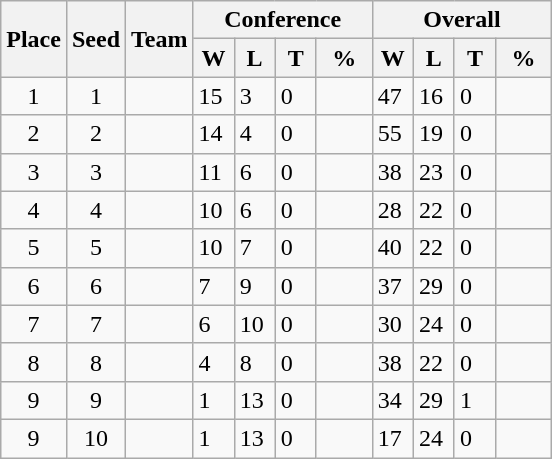<table class="wikitable">
<tr>
<th rowspan ="2">Place</th>
<th rowspan ="2">Seed</th>
<th rowspan ="2">Team</th>
<th colspan = "4">Conference</th>
<th colspan = "4">Overall</th>
</tr>
<tr>
<th scope="col" style="width: 20px;">W</th>
<th scope="col" style="width: 20px;">L</th>
<th scope="col" style="width: 20px;">T</th>
<th scope="col" style="width: 30px;">%</th>
<th scope="col" style="width: 20px;">W</th>
<th scope="col" style="width: 20px;">L</th>
<th scope="col" style="width: 20px;">T</th>
<th scope="col" style="width: 30px;">%</th>
</tr>
<tr>
<td style="text-align:center;">1</td>
<td style="text-align:center;">1</td>
<td></td>
<td>15</td>
<td>3</td>
<td>0</td>
<td></td>
<td>47</td>
<td>16</td>
<td>0</td>
<td></td>
</tr>
<tr>
<td style="text-align:center;">2</td>
<td style="text-align:center;">2</td>
<td></td>
<td>14</td>
<td>4</td>
<td>0</td>
<td></td>
<td>55</td>
<td>19</td>
<td>0</td>
<td></td>
</tr>
<tr>
<td style="text-align:center;">3</td>
<td style="text-align:center;">3</td>
<td></td>
<td>11</td>
<td>6</td>
<td>0</td>
<td></td>
<td>38</td>
<td>23</td>
<td>0</td>
<td></td>
</tr>
<tr>
<td style="text-align:center;">4</td>
<td style="text-align:center;">4</td>
<td></td>
<td>10</td>
<td>6</td>
<td>0</td>
<td></td>
<td>28</td>
<td>22</td>
<td>0</td>
<td></td>
</tr>
<tr>
<td style="text-align:center;">5</td>
<td style="text-align:center;">5</td>
<td></td>
<td>10</td>
<td>7</td>
<td>0</td>
<td></td>
<td>40</td>
<td>22</td>
<td>0</td>
<td></td>
</tr>
<tr>
<td style="text-align:center;">6</td>
<td style="text-align:center;">6</td>
<td></td>
<td>7</td>
<td>9</td>
<td>0</td>
<td></td>
<td>37</td>
<td>29</td>
<td>0</td>
<td></td>
</tr>
<tr>
<td style="text-align:center;">7</td>
<td style="text-align:center;">7</td>
<td></td>
<td>6</td>
<td>10</td>
<td>0</td>
<td></td>
<td>30</td>
<td>24</td>
<td>0</td>
<td></td>
</tr>
<tr>
<td style="text-align:center;">8</td>
<td style="text-align:center;">8</td>
<td></td>
<td>4</td>
<td>8</td>
<td>0</td>
<td></td>
<td>38</td>
<td>22</td>
<td>0</td>
<td></td>
</tr>
<tr>
<td style="text-align:center;">9</td>
<td style="text-align:center;">9</td>
<td></td>
<td>1</td>
<td>13</td>
<td>0</td>
<td></td>
<td>34</td>
<td>29</td>
<td>1</td>
<td></td>
</tr>
<tr>
<td style="text-align:center;">9</td>
<td style="text-align:center;">10</td>
<td></td>
<td>1</td>
<td>13</td>
<td>0</td>
<td></td>
<td>17</td>
<td>24</td>
<td>0</td>
<td></td>
</tr>
</table>
